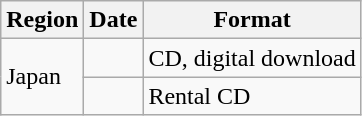<table class="wikitable">
<tr>
<th>Region</th>
<th>Date</th>
<th>Format</th>
</tr>
<tr>
<td rowspan="2">Japan</td>
<td></td>
<td>CD, digital download</td>
</tr>
<tr>
<td></td>
<td>Rental CD</td>
</tr>
</table>
